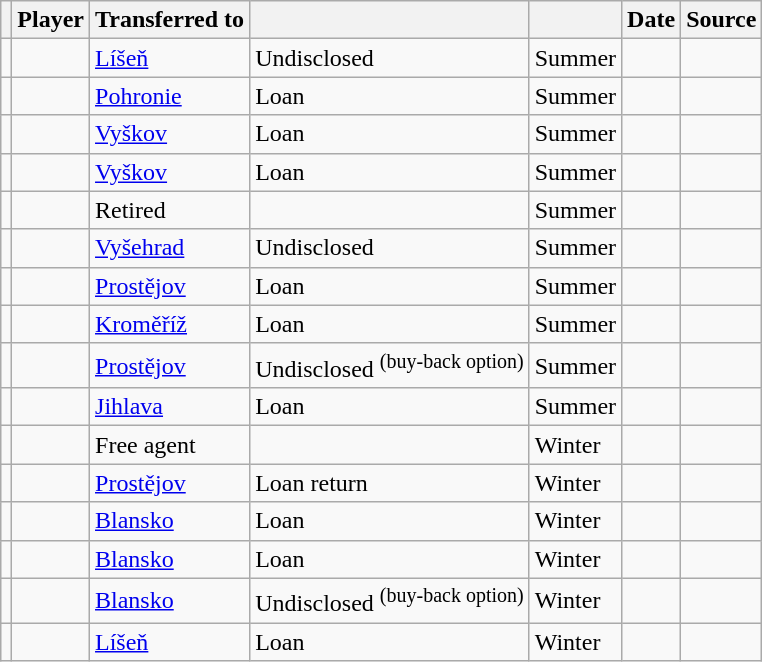<table class="wikitable plainrowheaders sortable">
<tr>
<th></th>
<th scope=col>Player</th>
<th scope=col>Transferred to</th>
<th></th>
<th></th>
<th scope=col>Date</th>
<th scope=col>Source</th>
</tr>
<tr>
<td align=center></td>
<td></td>
<td> <a href='#'>Líšeň</a></td>
<td>Undisclosed</td>
<td>Summer</td>
<td></td>
<td></td>
</tr>
<tr ->
<td align=center></td>
<td></td>
<td> <a href='#'>Pohronie</a></td>
<td>Loan</td>
<td>Summer</td>
<td></td>
<td></td>
</tr>
<tr>
<td align=center></td>
<td></td>
<td> <a href='#'>Vyškov</a></td>
<td>Loan</td>
<td>Summer</td>
<td></td>
<td></td>
</tr>
<tr>
<td align=center></td>
<td></td>
<td> <a href='#'>Vyškov</a></td>
<td>Loan</td>
<td>Summer</td>
<td></td>
<td></td>
</tr>
<tr>
<td align=center></td>
<td></td>
<td>Retired</td>
<td></td>
<td>Summer</td>
<td></td>
<td></td>
</tr>
<tr>
<td align=center></td>
<td></td>
<td> <a href='#'>Vyšehrad</a></td>
<td>Undisclosed</td>
<td>Summer</td>
<td></td>
<td></td>
</tr>
<tr>
<td align=center></td>
<td></td>
<td> <a href='#'>Prostějov</a></td>
<td>Loan</td>
<td>Summer</td>
<td></td>
<td></td>
</tr>
<tr>
<td align=center></td>
<td></td>
<td> <a href='#'>Kroměříž</a></td>
<td>Loan</td>
<td>Summer</td>
<td></td>
<td></td>
</tr>
<tr>
<td align=center></td>
<td></td>
<td> <a href='#'>Prostějov</a></td>
<td>Undisclosed <sup>(buy-back option)</sup></td>
<td>Summer</td>
<td></td>
<td></td>
</tr>
<tr>
<td align=center></td>
<td></td>
<td> <a href='#'>Jihlava</a></td>
<td>Loan</td>
<td>Summer</td>
<td></td>
<td></td>
</tr>
<tr>
<td align=center></td>
<td></td>
<td>Free agent</td>
<td></td>
<td>Winter</td>
<td></td>
<td></td>
</tr>
<tr>
<td align=center></td>
<td></td>
<td> <a href='#'>Prostějov</a></td>
<td>Loan return</td>
<td>Winter</td>
<td></td>
<td></td>
</tr>
<tr>
<td align=center></td>
<td></td>
<td> <a href='#'>Blansko</a></td>
<td>Loan</td>
<td>Winter</td>
<td></td>
<td></td>
</tr>
<tr>
<td align=center></td>
<td></td>
<td> <a href='#'>Blansko</a></td>
<td>Loan</td>
<td>Winter</td>
<td></td>
<td></td>
</tr>
<tr>
<td align=center></td>
<td></td>
<td> <a href='#'>Blansko</a></td>
<td>Undisclosed <sup>(buy-back option)</sup></td>
<td>Winter</td>
<td></td>
<td></td>
</tr>
<tr>
<td align=center></td>
<td></td>
<td> <a href='#'>Líšeň</a></td>
<td>Loan</td>
<td>Winter</td>
<td></td>
<td></td>
</tr>
</table>
